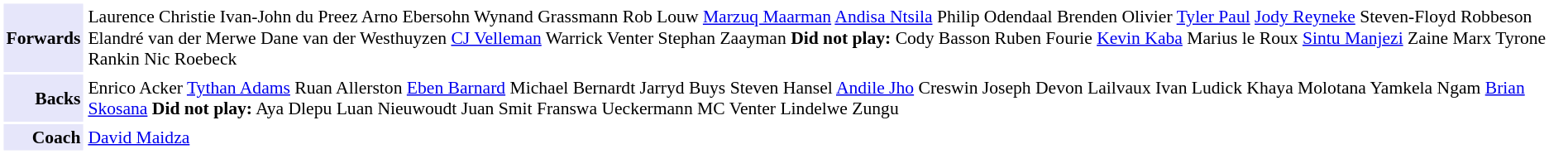<table cellpadding="2" style="border: 1px solid white; font-size:90%;">
<tr>
<td colspan="2" align="right" bgcolor="lavender"><strong>Forwards</strong></td>
<td align="left">Laurence Christie Ivan-John du Preez Arno Ebersohn Wynand Grassmann Rob Louw <a href='#'>Marzuq Maarman</a> <a href='#'>Andisa Ntsila</a> Philip Odendaal Brenden Olivier <a href='#'>Tyler Paul</a> <a href='#'>Jody Reyneke</a> Steven-Floyd Robbeson Elandré van der Merwe Dane van der Westhuyzen <a href='#'>CJ Velleman</a> Warrick Venter Stephan Zaayman <strong>Did not play:</strong> Cody Basson Ruben Fourie <a href='#'>Kevin Kaba</a> Marius le Roux <a href='#'>Sintu Manjezi</a> Zaine Marx Tyrone Rankin Nic Roebeck</td>
</tr>
<tr>
<td colspan="2" align="right" bgcolor="lavender"><strong>Backs</strong></td>
<td align="left">Enrico Acker <a href='#'>Tythan Adams</a> Ruan Allerston <a href='#'>Eben Barnard</a> Michael Bernardt Jarryd Buys Steven Hansel <a href='#'>Andile Jho</a> Creswin Joseph Devon Lailvaux Ivan Ludick Khaya Molotana Yamkela Ngam <a href='#'>Brian Skosana</a> <strong>Did not play:</strong> Aya Dlepu Luan Nieuwoudt Juan Smit Franswa Ueckermann MC Venter Lindelwe Zungu</td>
</tr>
<tr>
<td colspan="2" align="right" bgcolor="lavender"><strong>Coach</strong></td>
<td align="left"><a href='#'>David Maidza</a></td>
</tr>
</table>
